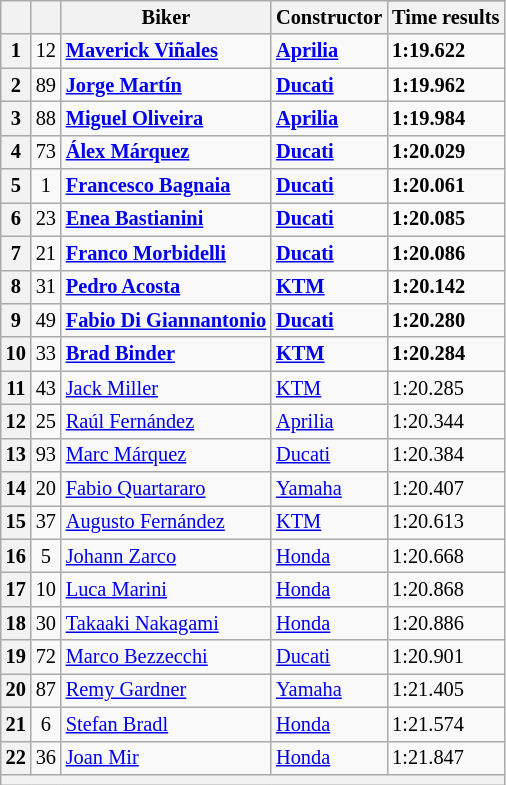<table class="wikitable sortable" style="font-size: 85%;">
<tr>
<th rowspan="2"></th>
<th rowspan="2"></th>
<th rowspan="2">Biker</th>
<th rowspan="2">Constructor</th>
</tr>
<tr>
<th scope="col">Time results</th>
</tr>
<tr>
<th scope="row">1</th>
<td align="center">12</td>
<td><strong> <a href='#'>Maverick Viñales</a></strong></td>
<td><strong><a href='#'>Aprilia</a></strong></td>
<td><strong>1:19.622</strong></td>
</tr>
<tr>
<th scope="row">2</th>
<td align="center">89</td>
<td><strong> <a href='#'>Jorge Martín</a></strong></td>
<td><strong><a href='#'>Ducati</a></strong></td>
<td><strong>1:19.962</strong></td>
</tr>
<tr>
<th scope="row">3</th>
<td align="center">88</td>
<td><strong> <a href='#'>Miguel Oliveira</a></strong></td>
<td><strong><a href='#'>Aprilia</a></strong></td>
<td><strong>1:19.984</strong></td>
</tr>
<tr>
<th scope="row">4</th>
<td align="center">73</td>
<td><strong> <a href='#'>Álex Márquez</a></strong></td>
<td><strong><a href='#'>Ducati</a></strong></td>
<td><strong>1:20.029</strong></td>
</tr>
<tr>
<th scope="row">5</th>
<td align="center">1</td>
<td><strong> <a href='#'>Francesco Bagnaia</a></strong></td>
<td><strong><a href='#'>Ducati</a></strong></td>
<td><strong>1:20.061</strong></td>
</tr>
<tr>
<th scope="row">6</th>
<td align="center">23</td>
<td><strong> <a href='#'>Enea Bastianini</a></strong></td>
<td><strong><a href='#'>Ducati</a></strong></td>
<td><strong>1:20.085</strong></td>
</tr>
<tr>
<th scope="row">7</th>
<td align="center">21</td>
<td><strong> <a href='#'>Franco Morbidelli</a></strong></td>
<td><strong><a href='#'>Ducati</a></strong></td>
<td><strong>1:20.086</strong></td>
</tr>
<tr>
<th scope="row">8</th>
<td align="center">31</td>
<td><strong> <a href='#'>Pedro Acosta</a></strong></td>
<td><strong><a href='#'>KTM</a></strong></td>
<td><strong>1:20.142</strong></td>
</tr>
<tr>
<th scope="row">9</th>
<td align="center">49</td>
<td><strong> <a href='#'>Fabio Di Giannantonio</a></strong></td>
<td><strong><a href='#'>Ducati</a></strong></td>
<td><strong>1:20.280</strong></td>
</tr>
<tr>
<th scope="row">10</th>
<td align="center">33</td>
<td><strong> <a href='#'>Brad Binder</a></strong></td>
<td><strong><a href='#'>KTM</a></strong></td>
<td><strong>1:20.284</strong></td>
</tr>
<tr>
<th scope="row">11</th>
<td align="center">43</td>
<td> <a href='#'>Jack Miller</a></td>
<td><a href='#'>KTM</a></td>
<td>1:20.285</td>
</tr>
<tr>
<th scope="row">12</th>
<td align="center">25</td>
<td> <a href='#'>Raúl Fernández</a></td>
<td><a href='#'>Aprilia</a></td>
<td>1:20.344</td>
</tr>
<tr>
<th scope="row">13</th>
<td align="center">93</td>
<td> <a href='#'>Marc Márquez</a></td>
<td><a href='#'>Ducati</a></td>
<td>1:20.384</td>
</tr>
<tr>
<th scope="row">14</th>
<td align="center">20</td>
<td> <a href='#'>Fabio Quartararo</a></td>
<td><a href='#'>Yamaha</a></td>
<td>1:20.407</td>
</tr>
<tr>
<th scope="row">15</th>
<td align="center">37</td>
<td> <a href='#'>Augusto Fernández</a></td>
<td><a href='#'>KTM</a></td>
<td>1:20.613</td>
</tr>
<tr>
<th scope="row">16</th>
<td align="center">5</td>
<td> <a href='#'>Johann Zarco</a></td>
<td><a href='#'>Honda</a></td>
<td>1:20.668</td>
</tr>
<tr>
<th scope="row">17</th>
<td align="center">10</td>
<td> <a href='#'>Luca Marini</a></td>
<td><a href='#'>Honda</a></td>
<td>1:20.868</td>
</tr>
<tr>
<th scope="row">18</th>
<td align="center">30</td>
<td> <a href='#'>Takaaki Nakagami</a></td>
<td><a href='#'>Honda</a></td>
<td>1:20.886</td>
</tr>
<tr>
<th scope="row">19</th>
<td align="center">72</td>
<td> <a href='#'>Marco Bezzecchi</a></td>
<td><a href='#'>Ducati</a></td>
<td>1:20.901</td>
</tr>
<tr>
<th scope="row">20</th>
<td align="center">87</td>
<td> <a href='#'>Remy Gardner</a></td>
<td><a href='#'>Yamaha</a></td>
<td>1:21.405</td>
</tr>
<tr>
<th scope="row">21</th>
<td align="center">6</td>
<td> <a href='#'>Stefan Bradl</a></td>
<td><a href='#'>Honda</a></td>
<td>1:21.574</td>
</tr>
<tr>
<th scope="row">22</th>
<td align="center">36</td>
<td> <a href='#'>Joan Mir</a></td>
<td><a href='#'>Honda</a></td>
<td>1:21.847</td>
</tr>
<tr>
<th colspan="7"></th>
</tr>
</table>
